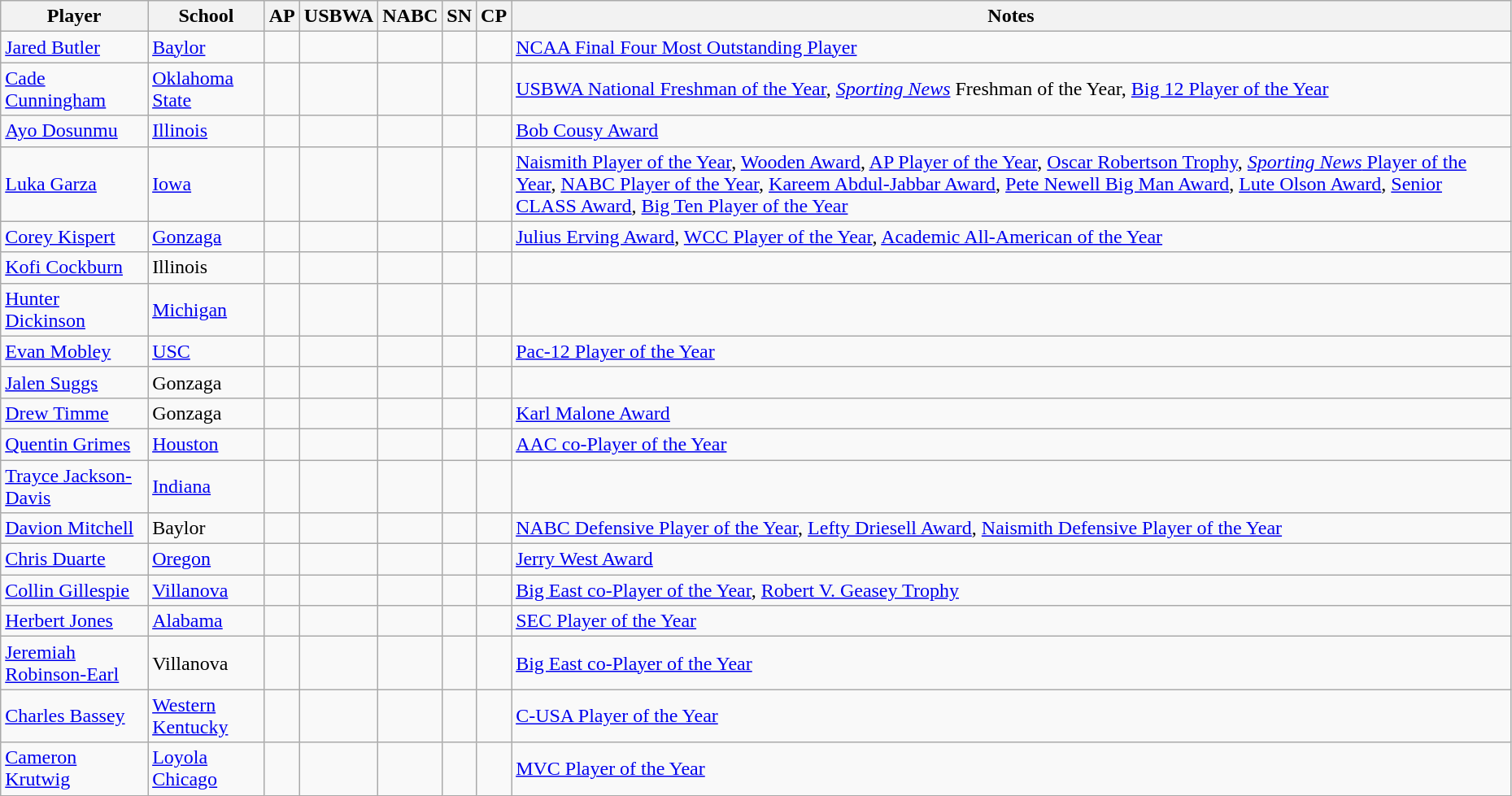<table class="wikitable sortable" style="width:98%;">
<tr>
<th>Player</th>
<th>School</th>
<th>AP</th>
<th>USBWA</th>
<th>NABC</th>
<th>SN</th>
<th>CP</th>
<th class="unsortable">Notes</th>
</tr>
<tr>
<td><a href='#'>Jared Butler</a></td>
<td><a href='#'>Baylor</a></td>
<td data-sort-value="01"></td>
<td data-sort-value="01"></td>
<td data-sort-value="01"></td>
<td data-sort-value="01"></td>
<td data-sort-value="12"></td>
<td><a href='#'>NCAA Final Four Most Outstanding Player</a></td>
</tr>
<tr>
<td><a href='#'>Cade Cunningham</a></td>
<td><a href='#'>Oklahoma State</a></td>
<td data-sort-value="01"></td>
<td data-sort-value="01"></td>
<td data-sort-value="01"></td>
<td data-sort-value="01"></td>
<td data-sort-value="12"></td>
<td><a href='#'>USBWA National Freshman of the Year</a>, <em><a href='#'>Sporting News</a></em> Freshman of the Year, <a href='#'>Big 12 Player of the Year</a></td>
</tr>
<tr>
<td><a href='#'>Ayo Dosunmu</a></td>
<td><a href='#'>Illinois</a></td>
<td data-sort-value="01"></td>
<td data-sort-value="01"></td>
<td data-sort-value="01"></td>
<td data-sort-value="01"></td>
<td data-sort-value="12"></td>
<td><a href='#'>Bob Cousy Award</a></td>
</tr>
<tr>
<td><a href='#'>Luka Garza</a></td>
<td><a href='#'>Iowa</a></td>
<td data-sort-value="01"></td>
<td data-sort-value="01"></td>
<td data-sort-value="01"></td>
<td data-sort-value="01"></td>
<td data-sort-value="12"></td>
<td><a href='#'>Naismith Player of the Year</a>, <a href='#'>Wooden Award</a>, <a href='#'>AP Player of the Year</a>, <a href='#'>Oscar Robertson Trophy</a>, <a href='#'><em>Sporting News</em> Player of the Year</a>, <a href='#'>NABC Player of the Year</a>, <a href='#'>Kareem Abdul-Jabbar Award</a>, <a href='#'>Pete Newell Big Man Award</a>, <a href='#'>Lute Olson Award</a>, <a href='#'>Senior CLASS Award</a>, <a href='#'>Big Ten Player of the Year</a></td>
</tr>
<tr>
<td><a href='#'>Corey Kispert</a></td>
<td><a href='#'>Gonzaga</a></td>
<td data-sort-value="01"></td>
<td data-sort-value="01"></td>
<td data-sort-value="01"></td>
<td data-sort-value="01"></td>
<td data-sort-value="12"></td>
<td><a href='#'>Julius Erving Award</a>, <a href='#'>WCC Player of the Year</a>, <a href='#'>Academic All-American of the Year</a></td>
</tr>
<tr>
<td><a href='#'>Kofi Cockburn</a></td>
<td>Illinois</td>
<td data-sort-value="02"></td>
<td data-sort-value="02"></td>
<td data-sort-value="02"></td>
<td data-sort-value="02"></td>
<td data-sort-value="08"></td>
<td></td>
</tr>
<tr>
<td><a href='#'>Hunter Dickinson</a></td>
<td><a href='#'>Michigan</a></td>
<td data-sort-value="02"></td>
<td data-sort-value="02"></td>
<td data-sort-value="02"></td>
<td data-sort-value="02"></td>
<td data-sort-value="08"></td>
<td></td>
</tr>
<tr>
<td><a href='#'>Evan Mobley</a></td>
<td><a href='#'>USC</a></td>
<td data-sort-value="02"></td>
<td data-sort-value="02"></td>
<td data-sort-value="02"></td>
<td data-sort-value="02"></td>
<td data-sort-value="08"></td>
<td><a href='#'>Pac-12 Player of the Year</a></td>
</tr>
<tr>
<td><a href='#'>Jalen Suggs</a></td>
<td>Gonzaga</td>
<td data-sort-value="02"></td>
<td data-sort-value="02"></td>
<td data-sort-value="02"></td>
<td data-sort-value="02"></td>
<td data-sort-value="08"></td>
<td></td>
</tr>
<tr>
<td><a href='#'>Drew Timme</a></td>
<td>Gonzaga</td>
<td data-sort-value="02"></td>
<td data-sort-value="02"></td>
<td data-sort-value="02"></td>
<td data-sort-value="02"></td>
<td data-sort-value="08"></td>
<td><a href='#'>Karl Malone Award</a></td>
</tr>
<tr>
<td><a href='#'>Quentin Grimes</a></td>
<td><a href='#'>Houston</a></td>
<td data-sort-value="03"></td>
<td data-sort-value="03"></td>
<td data-sort-value="03"></td>
<td data-sort-value="03"></td>
<td data-sort-value="04"></td>
<td><a href='#'>AAC co-Player of the Year</a></td>
</tr>
<tr>
<td><a href='#'>Trayce Jackson-Davis</a></td>
<td><a href='#'>Indiana</a></td>
<td data-sort-value="10"></td>
<td data-sort-value="03"></td>
<td data-sort-value="03"></td>
<td data-sort-value="03"></td>
<td data-sort-value="03"></td>
<td></td>
</tr>
<tr>
<td><a href='#'>Davion Mitchell</a></td>
<td>Baylor</td>
<td data-sort-value="03"></td>
<td data-sort-value="10"></td>
<td data-sort-value="03"></td>
<td data-sort-value="03"></td>
<td data-sort-value="03"></td>
<td><a href='#'>NABC Defensive Player of the Year</a>, <a href='#'>Lefty Driesell Award</a>, <a href='#'>Naismith Defensive Player of the Year</a></td>
</tr>
<tr>
<td><a href='#'>Chris Duarte</a></td>
<td><a href='#'>Oregon</a></td>
<td data-sort-value="03"></td>
<td data-sort-value="03"></td>
<td data-sort-value="10"></td>
<td data-sort-value="10"></td>
<td data-sort-value="02"></td>
<td><a href='#'>Jerry West Award</a></td>
</tr>
<tr>
<td><a href='#'>Collin Gillespie</a></td>
<td><a href='#'>Villanova</a></td>
<td data-sort-value="10"></td>
<td data-sort-value="03"></td>
<td data-sort-value="03"></td>
<td data-sort-value="10"></td>
<td data-sort-value="02"></td>
<td><a href='#'>Big East co-Player of the Year</a>, <a href='#'>Robert V. Geasey Trophy</a></td>
</tr>
<tr>
<td><a href='#'>Herbert Jones</a></td>
<td><a href='#'>Alabama</a></td>
<td data-sort-value="03"></td>
<td data-sort-value="10"></td>
<td data-sort-value="10"></td>
<td data-sort-value="03"></td>
<td data-sort-value="02"></td>
<td><a href='#'>SEC Player of the Year</a></td>
</tr>
<tr>
<td><a href='#'>Jeremiah Robinson-Earl</a></td>
<td>Villanova</td>
<td data-sort-value="10"></td>
<td data-sort-value="10"></td>
<td data-sort-value="03"></td>
<td data-sort-value="03"></td>
<td data-sort-value="02"></td>
<td><a href='#'>Big East co-Player of the Year</a></td>
</tr>
<tr>
<td><a href='#'>Charles Bassey</a></td>
<td><a href='#'>Western Kentucky</a></td>
<td data-sort-value="10"></td>
<td data-sort-value="03"></td>
<td data-sort-value="10"></td>
<td data-sort-value="10"></td>
<td data-sort-value="01"></td>
<td><a href='#'>C-USA Player of the Year</a></td>
</tr>
<tr>
<td><a href='#'>Cameron Krutwig</a></td>
<td><a href='#'>Loyola Chicago</a></td>
<td data-sort-value="03"></td>
<td data-sort-value="10"></td>
<td data-sort-value="10"></td>
<td data-sort-value="10"></td>
<td data-sort-value="01"></td>
<td><a href='#'>MVC Player of the Year</a></td>
</tr>
</table>
